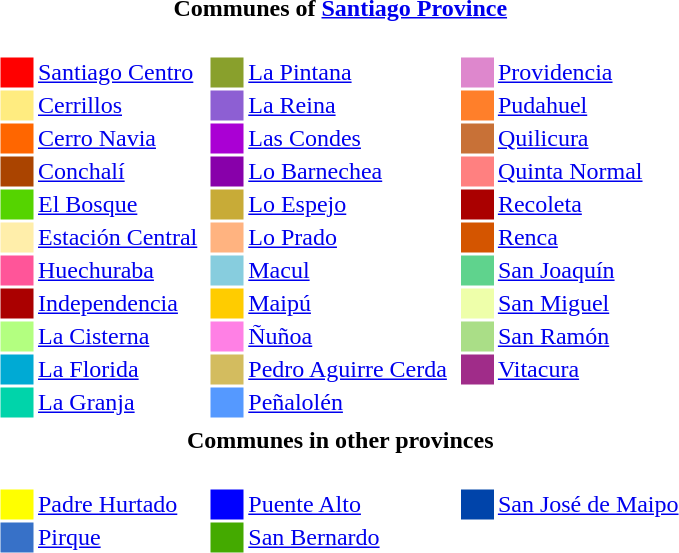<table>
<tr>
<th colspan="3" style="text-align:center;">Communes of <a href='#'>Santiago Province</a></th>
</tr>
<tr>
<td valign="top"><br><table>
<tr>
<td style="width:20px; background:red;"></td>
<td><a href='#'>Santiago Centro</a></td>
</tr>
<tr>
<td style="width:20px; background:#ffec80;"></td>
<td><a href='#'>Cerrillos</a></td>
</tr>
<tr>
<td style="width:20px; background:#f60;"></td>
<td><a href='#'>Cerro Navia</a></td>
</tr>
<tr>
<td style="width:20px; background:#a40;"></td>
<td><a href='#'>Conchalí</a></td>
</tr>
<tr>
<td style="width:20px; background:#55d400;"></td>
<td><a href='#'>El Bosque</a></td>
</tr>
<tr>
<td style="width:20px; background:#fea;"></td>
<td><a href='#'>Estación Central</a></td>
</tr>
<tr>
<td style="width:20px; background:#f59;"></td>
<td><a href='#'>Huechuraba</a></td>
</tr>
<tr>
<td style="width:20px; background:#a00;"></td>
<td><a href='#'>Independencia</a></td>
</tr>
<tr>
<td style="width:20px; background:#b3ff80;"></td>
<td><a href='#'>La Cisterna</a></td>
</tr>
<tr>
<td style="width:20px; background:#00aad4;"></td>
<td><a href='#'>La Florida</a></td>
</tr>
<tr>
<td style="width:20px; background:#00d4aa;"></td>
<td><a href='#'>La Granja</a></td>
</tr>
</table>
</td>
<td valign="top"><br><table>
<tr>
<td style="width:20px; background:#89a02c;"></td>
<td><a href='#'>La Pintana</a></td>
</tr>
<tr>
<td style="width:20px; background:#8d5fd3;"></td>
<td><a href='#'>La Reina</a></td>
</tr>
<tr>
<td style="width:20px; background:#aa00d4;"></td>
<td><a href='#'>Las Condes</a></td>
</tr>
<tr>
<td style="width:20px; background:#80a;"></td>
<td><a href='#'>Lo Barnechea</a></td>
</tr>
<tr>
<td style="width:20px; background:#c8ab37;"></td>
<td><a href='#'>Lo Espejo</a></td>
</tr>
<tr>
<td style="width:20px; background:#ffb380;"></td>
<td><a href='#'>Lo Prado</a></td>
</tr>
<tr>
<td style="width:20px; background:#87cdde;"></td>
<td><a href='#'>Macul</a></td>
</tr>
<tr>
<td style="width:20px; background:#fc0;"></td>
<td><a href='#'>Maipú</a></td>
</tr>
<tr>
<td style="width:20px; background:#ff80e5;"></td>
<td><a href='#'>Ñuñoa</a></td>
</tr>
<tr>
<td style="width:20px; background:#d3bc5f;"></td>
<td><a href='#'>Pedro Aguirre Cerda</a></td>
</tr>
<tr>
<td style="width:20px; background:#59f;"></td>
<td><a href='#'>Peñalolén</a></td>
</tr>
</table>
</td>
<td valign="top"><br><table>
<tr>
<td style="width:20px; background:#de87cd;"></td>
<td><a href='#'>Providencia</a></td>
</tr>
<tr>
<td style="width:20px; background:#ff7f2a;"></td>
<td><a href='#'>Pudahuel</a></td>
</tr>
<tr>
<td style="width:20px; background:#c87137;"></td>
<td><a href='#'>Quilicura</a></td>
</tr>
<tr>
<td style="width:20px; background:#ff8080;"></td>
<td><a href='#'>Quinta Normal</a></td>
</tr>
<tr>
<td style="width:20px; background:#a00;"></td>
<td><a href='#'>Recoleta</a></td>
</tr>
<tr>
<td style="width:20px; background:#d45500;"></td>
<td><a href='#'>Renca</a></td>
</tr>
<tr>
<td style="width:20px; background:#5fd38d;"></td>
<td><a href='#'>San Joaquín</a></td>
</tr>
<tr>
<td style="width:20px; background:#efa;"></td>
<td><a href='#'>San Miguel</a></td>
</tr>
<tr>
<td style="width:20px; background:#aade87;"></td>
<td><a href='#'>San Ramón</a></td>
</tr>
<tr>
<td style="width:20px; background:#a02c89;"></td>
<td><a href='#'>Vitacura</a></td>
</tr>
</table>
</td>
</tr>
<tr>
<th colspan="3" style="text-align:center;">Communes in other provinces</th>
</tr>
<tr>
<td valign="top"><br><table>
<tr>
<td style="width:20px; background:yellow;"></td>
<td><a href='#'>Padre Hurtado</a></td>
</tr>
<tr>
<td style="width:20px; background:#3771c8;"></td>
<td><a href='#'>Pirque</a></td>
</tr>
</table>
</td>
<td valign="top"><br><table>
<tr>
<td style="width:20px; background:blue;"></td>
<td><a href='#'>Puente Alto</a></td>
</tr>
<tr>
<td style="width:20px; background:#4a0;"></td>
<td><a href='#'>San Bernardo</a></td>
</tr>
</table>
</td>
<td valign="top"><br><table>
<tr>
<td style="width:20px; background:#04a;"></td>
<td><a href='#'>San José de Maipo</a></td>
</tr>
</table>
</td>
</tr>
</table>
